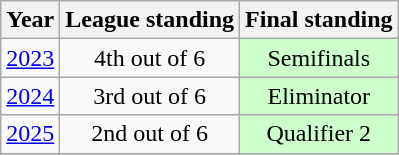<table class="wikitable" style="text-align:center;">
<tr>
<th>Year</th>
<th>League standing</th>
<th>Final standing</th>
</tr>
<tr>
<td><a href='#'>2023</a></td>
<td>4th out of 6</td>
<td style="background:#cfc ;">Semifinals</td>
</tr>
<tr>
<td><a href='#'>2024</a></td>
<td>3rd out of 6</td>
<td style="background:#cfc ;">Eliminator</td>
</tr>
<tr>
<td><a href='#'>2025</a></td>
<td>2nd out of 6</td>
<td style="background:#cfc ;">Qualifier 2</td>
</tr>
<tr>
</tr>
</table>
